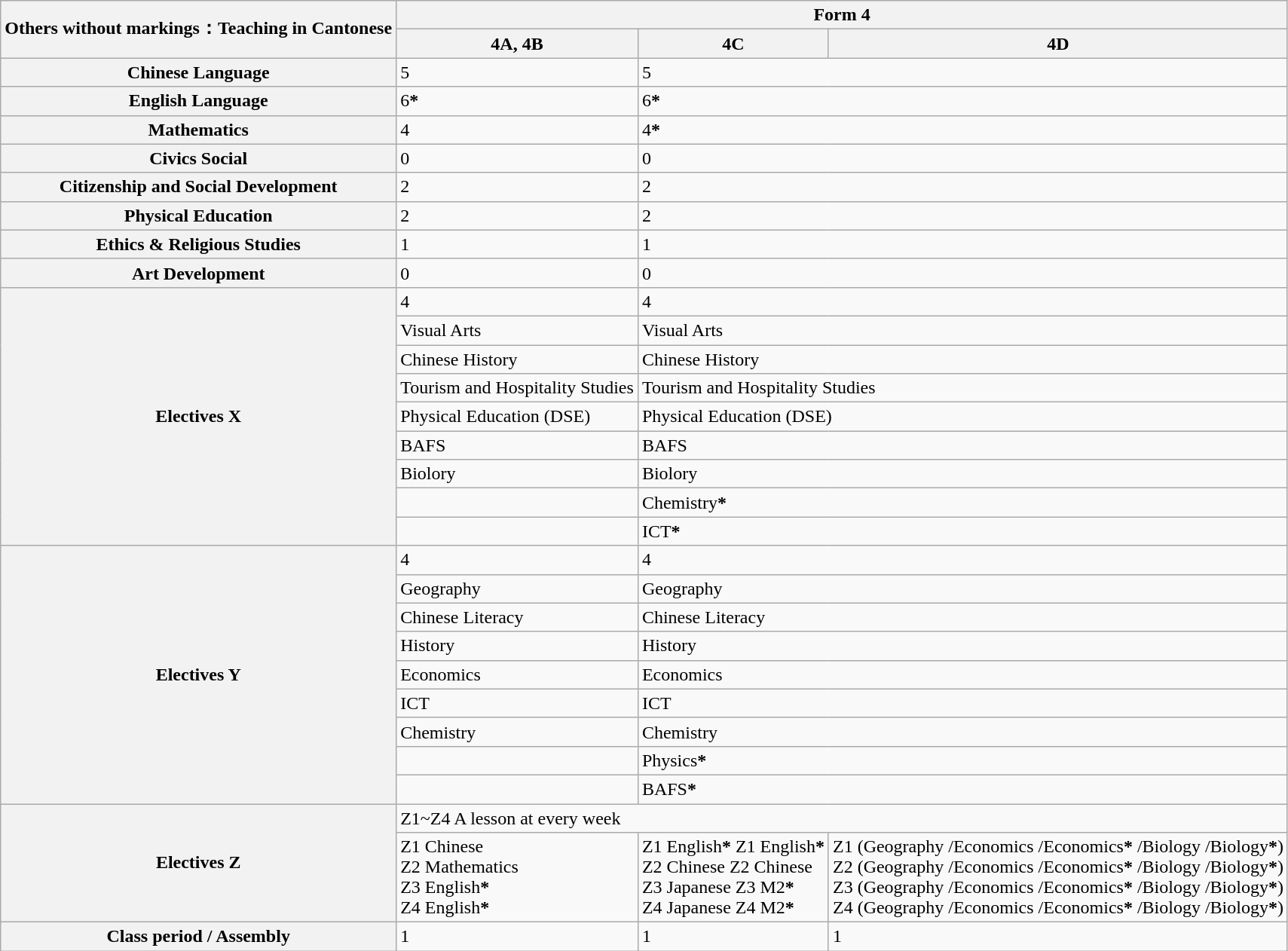<table class="wikitable">
<tr>
<th rowspan="2">Others without markings<strong>：Teaching in Cantonese</strong></th>
<th colspan="3">Form 4</th>
</tr>
<tr>
<th>4A, 4B</th>
<th>4C</th>
<th>4D</th>
</tr>
<tr>
<th>Chinese Language</th>
<td>5</td>
<td colspan="2">5</td>
</tr>
<tr>
<th>English Language</th>
<td>6<strong>*</strong></td>
<td colspan="2">6<strong>*</strong></td>
</tr>
<tr>
<th>Mathematics</th>
<td>4</td>
<td colspan="2">4<strong>*</strong></td>
</tr>
<tr>
<th>Civics Social</th>
<td>0</td>
<td colspan="2">0</td>
</tr>
<tr>
<th>Citizenship and Social Development</th>
<td>2</td>
<td colspan="2">2</td>
</tr>
<tr>
<th>Physical Education</th>
<td>2</td>
<td colspan="2">2</td>
</tr>
<tr>
<th>Ethics & Religious Studies</th>
<td>1</td>
<td colspan="2">1</td>
</tr>
<tr>
<th>Art Development</th>
<td>0</td>
<td colspan="2">0</td>
</tr>
<tr>
<th rowspan="9">Electives X</th>
<td>4</td>
<td colspan="2">4</td>
</tr>
<tr>
<td>Visual Arts</td>
<td colspan="2">Visual Arts</td>
</tr>
<tr>
<td>Chinese History</td>
<td colspan="2">Chinese History</td>
</tr>
<tr>
<td>Tourism and Hospitality Studies</td>
<td colspan="2">Tourism and Hospitality Studies</td>
</tr>
<tr>
<td>Physical Education (DSE)</td>
<td colspan="2">Physical Education (DSE)</td>
</tr>
<tr>
<td>BAFS</td>
<td colspan="2">BAFS</td>
</tr>
<tr>
<td>Biolory</td>
<td colspan="2">Biolory</td>
</tr>
<tr>
<td></td>
<td colspan="2">Chemistry<strong>*</strong></td>
</tr>
<tr>
<td></td>
<td colspan="2">ICT<strong>*</strong></td>
</tr>
<tr>
<th rowspan="9">Electives Y</th>
<td>4</td>
<td colspan="2">4</td>
</tr>
<tr>
<td>Geography</td>
<td colspan="2">Geography</td>
</tr>
<tr>
<td>Chinese Literacy</td>
<td colspan="2">Chinese Literacy</td>
</tr>
<tr>
<td>History</td>
<td colspan="2">History</td>
</tr>
<tr>
<td>Economics</td>
<td colspan="2">Economics</td>
</tr>
<tr>
<td>ICT</td>
<td colspan="2">ICT</td>
</tr>
<tr>
<td>Chemistry</td>
<td colspan="2">Chemistry</td>
</tr>
<tr>
<td></td>
<td colspan="2">Physics<strong>*</strong></td>
</tr>
<tr>
<td></td>
<td colspan="2">BAFS<strong>*</strong></td>
</tr>
<tr>
<th rowspan="2">Electives Z</th>
<td colspan="3">Z1~Z4 A lesson at every week</td>
</tr>
<tr>
<td>Z1 Chinese<br>Z2 Mathematics<br>Z3 English<strong>*</strong><br>Z4 English<strong>*</strong></td>
<td>Z1 English<strong>*</strong>     Z1 English<strong>*</strong><br>Z2 Chinese     Z2 Chinese<br>Z3 Japanese   Z3 M2<strong>*</strong><br>Z4 Japanese   Z4 M2<strong>*</strong></td>
<td>Z1 (Geography /Economics /Economics<strong>*</strong> /Biology /Biology<strong>*</strong>)<br>Z2 (Geography /Economics /Economics<strong>*</strong> /Biology /Biology<strong>*</strong>)<br>Z3 (Geography /Economics /Economics<strong>*</strong> /Biology /Biology<strong>*</strong>)<br>Z4 (Geography /Economics /Economics<strong>*</strong> /Biology /Biology<strong>*</strong>)</td>
</tr>
<tr>
<th>Class period / Assembly</th>
<td>1</td>
<td>1</td>
<td>1</td>
</tr>
</table>
